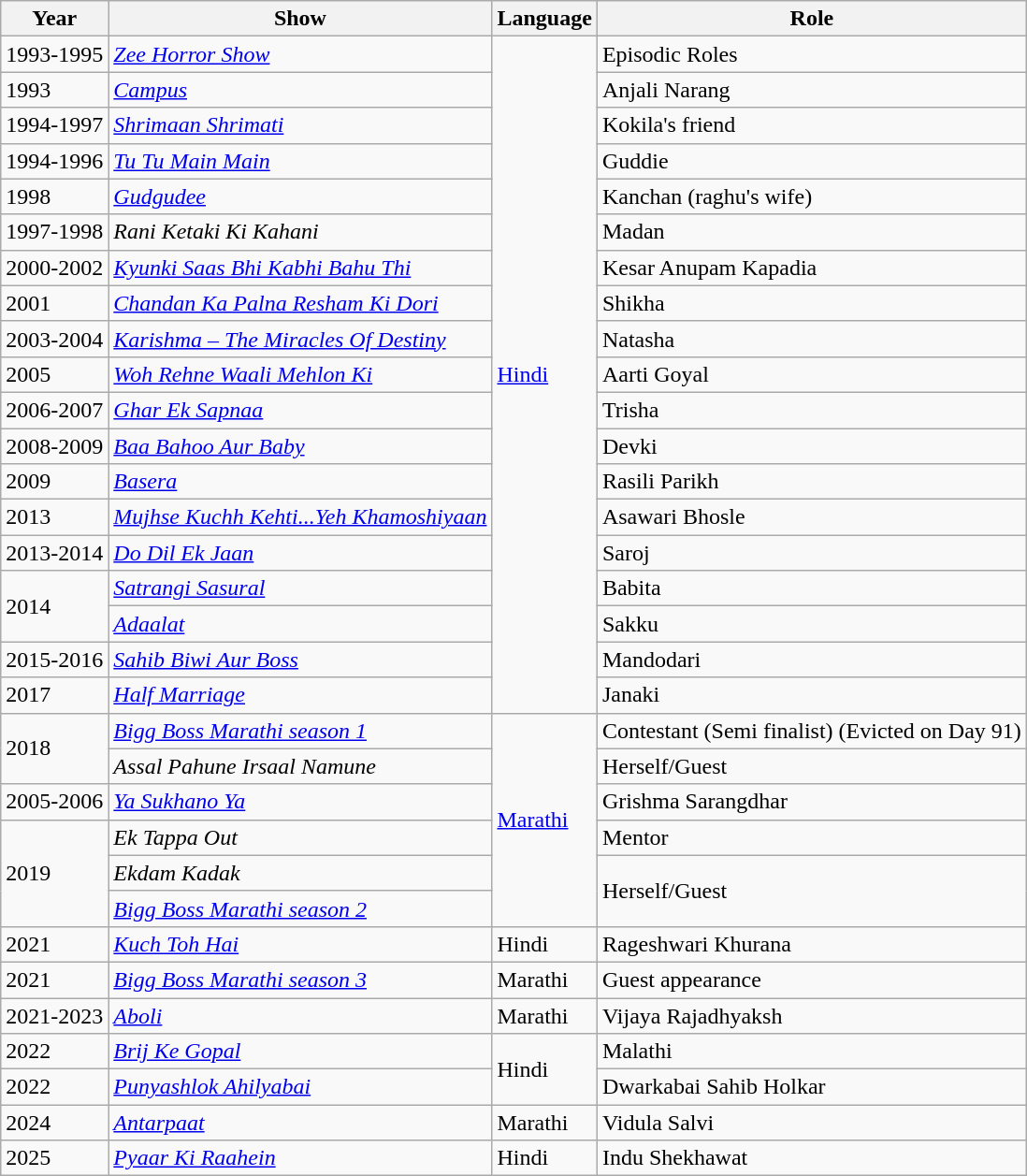<table class="wikitable sortable">
<tr>
<th>Year</th>
<th>Show</th>
<th>Language</th>
<th>Role</th>
</tr>
<tr>
<td>1993-1995</td>
<td><em><a href='#'>Zee Horror Show</a></em></td>
<td rowspan="19"><a href='#'>Hindi</a></td>
<td>Episodic Roles</td>
</tr>
<tr>
<td>1993</td>
<td><em><a href='#'>Campus</a></em></td>
<td>Anjali Narang</td>
</tr>
<tr>
<td>1994-1997</td>
<td><em><a href='#'>Shrimaan Shrimati</a></em></td>
<td>Kokila's friend</td>
</tr>
<tr>
<td>1994-1996</td>
<td><em><a href='#'>Tu Tu Main Main</a></em></td>
<td>Guddie</td>
</tr>
<tr>
<td>1998</td>
<td><em><a href='#'>Gudgudee</a></em></td>
<td>Kanchan (raghu's wife)</td>
</tr>
<tr>
<td>1997-1998</td>
<td><em>Rani Ketaki Ki Kahani</em></td>
<td>Madan</td>
</tr>
<tr>
<td>2000-2002</td>
<td><em><a href='#'>Kyunki Saas Bhi Kabhi Bahu Thi</a></em></td>
<td>Kesar Anupam Kapadia</td>
</tr>
<tr>
<td>2001</td>
<td><em><a href='#'>Chandan Ka Palna Resham Ki Dori</a></em></td>
<td>Shikha</td>
</tr>
<tr>
<td>2003-2004</td>
<td><em><a href='#'>Karishma – The Miracles Of Destiny</a></em></td>
<td>Natasha</td>
</tr>
<tr>
<td>2005</td>
<td><em><a href='#'>Woh Rehne Waali Mehlon Ki</a></em></td>
<td>Aarti Goyal</td>
</tr>
<tr>
<td>2006-2007</td>
<td><em><a href='#'>Ghar Ek Sapnaa</a></em></td>
<td>Trisha</td>
</tr>
<tr>
<td>2008-2009</td>
<td><em><a href='#'>Baa Bahoo Aur Baby</a></em></td>
<td>Devki</td>
</tr>
<tr>
<td>2009</td>
<td><em><a href='#'>Basera</a></em></td>
<td>Rasili Parikh</td>
</tr>
<tr>
<td>2013</td>
<td><em><a href='#'>Mujhse Kuchh Kehti...Yeh Khamoshiyaan</a></em></td>
<td>Asawari Bhosle</td>
</tr>
<tr>
<td>2013-2014</td>
<td><em><a href='#'>Do Dil Ek Jaan</a></em></td>
<td>Saroj</td>
</tr>
<tr>
<td rowspan="2">2014</td>
<td><em><a href='#'>Satrangi Sasural</a></em></td>
<td>Babita</td>
</tr>
<tr>
<td><em><a href='#'>Adaalat</a></em></td>
<td>Sakku</td>
</tr>
<tr>
<td>2015-2016</td>
<td><em><a href='#'>Sahib Biwi Aur Boss</a></em></td>
<td>Mandodari</td>
</tr>
<tr>
<td>2017</td>
<td><em><a href='#'>Half Marriage</a></em></td>
<td>Janaki</td>
</tr>
<tr>
<td rowspan="2">2018</td>
<td><em><a href='#'>Bigg Boss Marathi season 1</a></em></td>
<td rowspan="6"><a href='#'>Marathi</a></td>
<td>Contestant (Semi finalist) (Evicted on Day 91)</td>
</tr>
<tr>
<td><em>Assal Pahune Irsaal Namune</em></td>
<td>Herself/Guest</td>
</tr>
<tr>
<td>2005-2006</td>
<td><em><a href='#'>Ya Sukhano Ya</a></em></td>
<td>Grishma Sarangdhar</td>
</tr>
<tr>
<td rowspan="3">2019</td>
<td><em>Ek Tappa Out</em></td>
<td>Mentor</td>
</tr>
<tr>
<td><em>Ekdam Kadak</em></td>
<td rowspan="2">Herself/Guest</td>
</tr>
<tr>
<td><em><a href='#'>Bigg Boss Marathi season 2</a></em></td>
</tr>
<tr>
<td>2021</td>
<td><em><a href='#'>Kuch Toh Hai</a></em></td>
<td>Hindi</td>
<td>Rageshwari Khurana</td>
</tr>
<tr>
<td>2021</td>
<td><em><a href='#'>Bigg Boss Marathi season 3</a></em></td>
<td>Marathi</td>
<td>Guest appearance</td>
</tr>
<tr>
<td>2021-2023</td>
<td><em><a href='#'>Aboli</a></em></td>
<td>Marathi</td>
<td>Vijaya Rajadhyaksh</td>
</tr>
<tr>
<td>2022</td>
<td><em><a href='#'>Brij Ke Gopal</a></em></td>
<td rowspan="2">Hindi</td>
<td>Malathi</td>
</tr>
<tr>
<td>2022</td>
<td><em><a href='#'>Punyashlok Ahilyabai</a></em></td>
<td>Dwarkabai Sahib Holkar</td>
</tr>
<tr>
<td>2024</td>
<td><em><a href='#'>Antarpaat</a></em></td>
<td>Marathi</td>
<td>Vidula Salvi</td>
</tr>
<tr>
<td>2025</td>
<td><em><a href='#'>Pyaar Ki Raahein</a></em></td>
<td>Hindi</td>
<td>Indu Shekhawat</td>
</tr>
</table>
